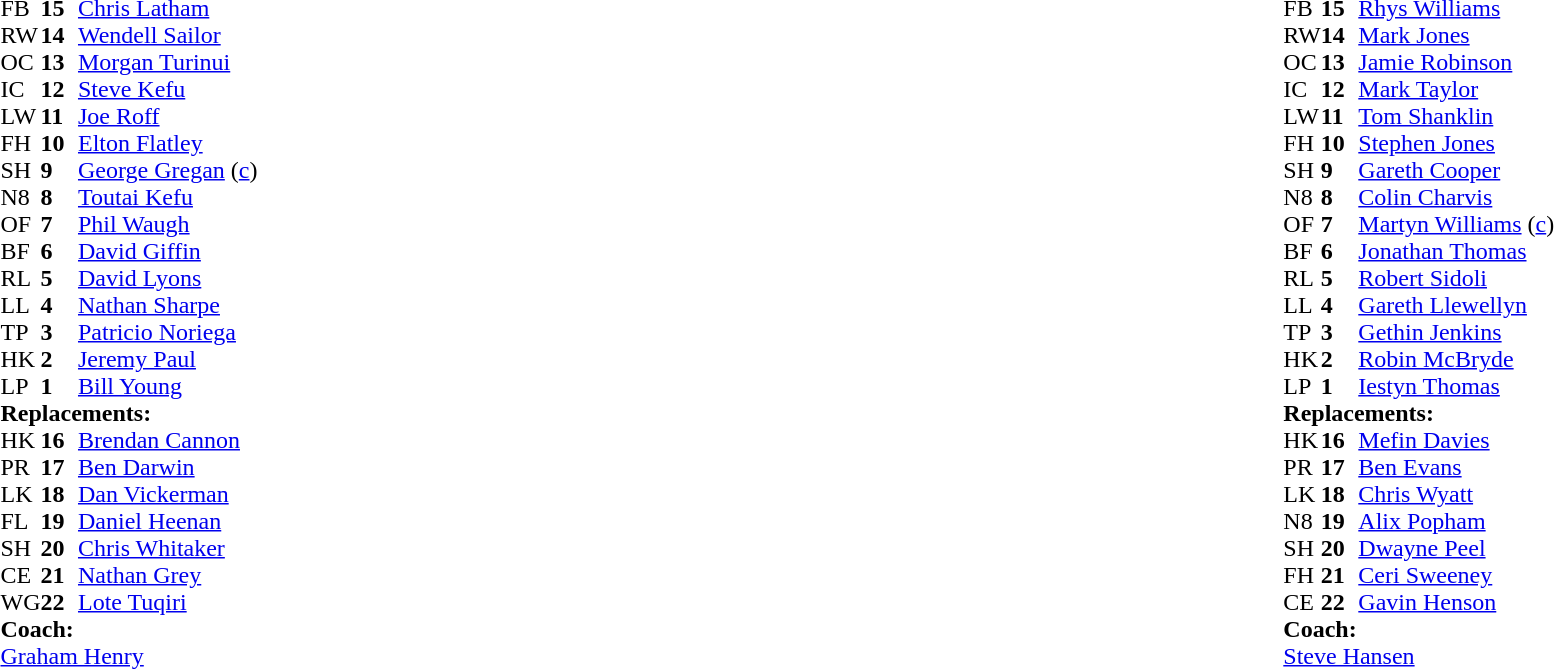<table style="width:100%">
<tr>
<td style="vertical-align:top;width:50%"><br><table cellspacing="0" cellpadding="0">
<tr>
<th width="25"></th>
<th width="25"></th>
</tr>
<tr>
<td>FB</td>
<td><strong>15</strong></td>
<td><a href='#'>Chris Latham</a></td>
</tr>
<tr>
<td>RW</td>
<td><strong>14</strong></td>
<td><a href='#'>Wendell Sailor</a></td>
</tr>
<tr>
<td>OC</td>
<td><strong>13</strong></td>
<td><a href='#'>Morgan Turinui</a></td>
</tr>
<tr>
<td>IC</td>
<td><strong>12</strong></td>
<td><a href='#'>Steve Kefu</a></td>
</tr>
<tr>
<td>LW</td>
<td><strong>11</strong></td>
<td><a href='#'>Joe Roff</a></td>
</tr>
<tr>
<td>FH</td>
<td><strong>10</strong></td>
<td><a href='#'>Elton Flatley</a></td>
</tr>
<tr>
<td>SH</td>
<td><strong>9</strong></td>
<td><a href='#'>George Gregan</a> (<a href='#'>c</a>)</td>
</tr>
<tr>
<td>N8</td>
<td><strong>8</strong></td>
<td><a href='#'>Toutai Kefu</a></td>
</tr>
<tr>
<td>OF</td>
<td><strong>7</strong></td>
<td><a href='#'>Phil Waugh</a></td>
</tr>
<tr>
<td>BF</td>
<td><strong>6</strong></td>
<td><a href='#'>David Giffin</a></td>
</tr>
<tr>
<td>RL</td>
<td><strong>5</strong></td>
<td><a href='#'>David Lyons</a></td>
</tr>
<tr>
<td>LL</td>
<td><strong>4</strong></td>
<td><a href='#'>Nathan Sharpe</a></td>
</tr>
<tr>
<td>TP</td>
<td><strong>3</strong></td>
<td><a href='#'>Patricio Noriega</a></td>
</tr>
<tr>
<td>HK</td>
<td><strong>2</strong></td>
<td><a href='#'>Jeremy Paul</a></td>
</tr>
<tr>
<td>LP</td>
<td><strong>1</strong></td>
<td><a href='#'>Bill Young</a></td>
</tr>
<tr>
<td colspan="3"><strong>Replacements:</strong></td>
</tr>
<tr>
<td>HK</td>
<td><strong>16</strong></td>
<td><a href='#'>Brendan Cannon</a></td>
</tr>
<tr>
<td>PR</td>
<td><strong>17</strong></td>
<td><a href='#'>Ben Darwin</a></td>
</tr>
<tr>
<td>LK</td>
<td><strong>18</strong></td>
<td><a href='#'>Dan Vickerman</a></td>
</tr>
<tr>
<td>FL</td>
<td><strong>19</strong></td>
<td><a href='#'>Daniel Heenan</a></td>
</tr>
<tr>
<td>SH</td>
<td><strong>20</strong></td>
<td><a href='#'>Chris Whitaker</a></td>
</tr>
<tr>
<td>CE</td>
<td><strong>21</strong></td>
<td><a href='#'>Nathan Grey</a></td>
</tr>
<tr>
<td>WG</td>
<td><strong>22</strong></td>
<td><a href='#'>Lote Tuqiri</a></td>
</tr>
<tr>
<td colspan="3"><strong>Coach:</strong></td>
</tr>
<tr>
<td colspan="3"><a href='#'>Graham Henry</a></td>
</tr>
</table>
</td>
<td style="vertical-align:top"></td>
<td style="vertical-align:top;width:50%"><br><table cellspacing="0" cellpadding="0" style="margin:auto">
<tr>
<th width="25"></th>
<th width="25"></th>
</tr>
<tr>
<td>FB</td>
<td><strong>15</strong></td>
<td><a href='#'>Rhys Williams</a></td>
</tr>
<tr>
<td>RW</td>
<td><strong>14</strong></td>
<td><a href='#'>Mark Jones</a></td>
</tr>
<tr>
<td>OC</td>
<td><strong>13</strong></td>
<td><a href='#'>Jamie Robinson</a></td>
</tr>
<tr>
<td>IC</td>
<td><strong>12</strong></td>
<td><a href='#'>Mark Taylor</a></td>
</tr>
<tr>
<td>LW</td>
<td><strong>11</strong></td>
<td><a href='#'>Tom Shanklin</a></td>
</tr>
<tr>
<td>FH</td>
<td><strong>10</strong></td>
<td><a href='#'>Stephen Jones</a></td>
</tr>
<tr>
<td>SH</td>
<td><strong>9</strong></td>
<td><a href='#'>Gareth Cooper</a></td>
</tr>
<tr>
<td>N8</td>
<td><strong>8</strong></td>
<td><a href='#'>Colin Charvis</a></td>
</tr>
<tr>
<td>OF</td>
<td><strong>7</strong></td>
<td><a href='#'>Martyn Williams</a> (<a href='#'>c</a>)</td>
</tr>
<tr>
<td>BF</td>
<td><strong>6</strong></td>
<td><a href='#'>Jonathan Thomas</a></td>
</tr>
<tr>
<td>RL</td>
<td><strong>5</strong></td>
<td><a href='#'>Robert Sidoli</a></td>
</tr>
<tr>
<td>LL</td>
<td><strong>4</strong></td>
<td><a href='#'>Gareth Llewellyn</a></td>
</tr>
<tr>
<td>TP</td>
<td><strong>3</strong></td>
<td><a href='#'>Gethin Jenkins</a></td>
</tr>
<tr>
<td>HK</td>
<td><strong>2</strong></td>
<td><a href='#'>Robin McBryde</a></td>
</tr>
<tr>
<td>LP</td>
<td><strong>1</strong></td>
<td><a href='#'>Iestyn Thomas</a></td>
</tr>
<tr>
<td colspan="3"><strong>Replacements:</strong></td>
</tr>
<tr>
<td>HK</td>
<td><strong>16</strong></td>
<td><a href='#'>Mefin Davies</a></td>
<td></td>
<td></td>
</tr>
<tr>
<td>PR</td>
<td><strong>17</strong></td>
<td><a href='#'>Ben Evans</a></td>
</tr>
<tr>
<td>LK</td>
<td><strong>18</strong></td>
<td><a href='#'>Chris Wyatt</a></td>
</tr>
<tr>
<td>N8</td>
<td><strong>19</strong></td>
<td><a href='#'>Alix Popham</a></td>
<td></td>
<td></td>
</tr>
<tr>
<td>SH</td>
<td><strong>20</strong></td>
<td><a href='#'>Dwayne Peel</a></td>
</tr>
<tr>
<td>FH</td>
<td><strong>21</strong></td>
<td><a href='#'>Ceri Sweeney</a></td>
</tr>
<tr>
<td>CE</td>
<td><strong>22</strong></td>
<td><a href='#'>Gavin Henson</a></td>
</tr>
<tr>
<td colspan="3"><strong>Coach:</strong></td>
</tr>
<tr>
<td colspan="3"> <a href='#'>Steve Hansen</a></td>
</tr>
</table>
</td>
</tr>
</table>
